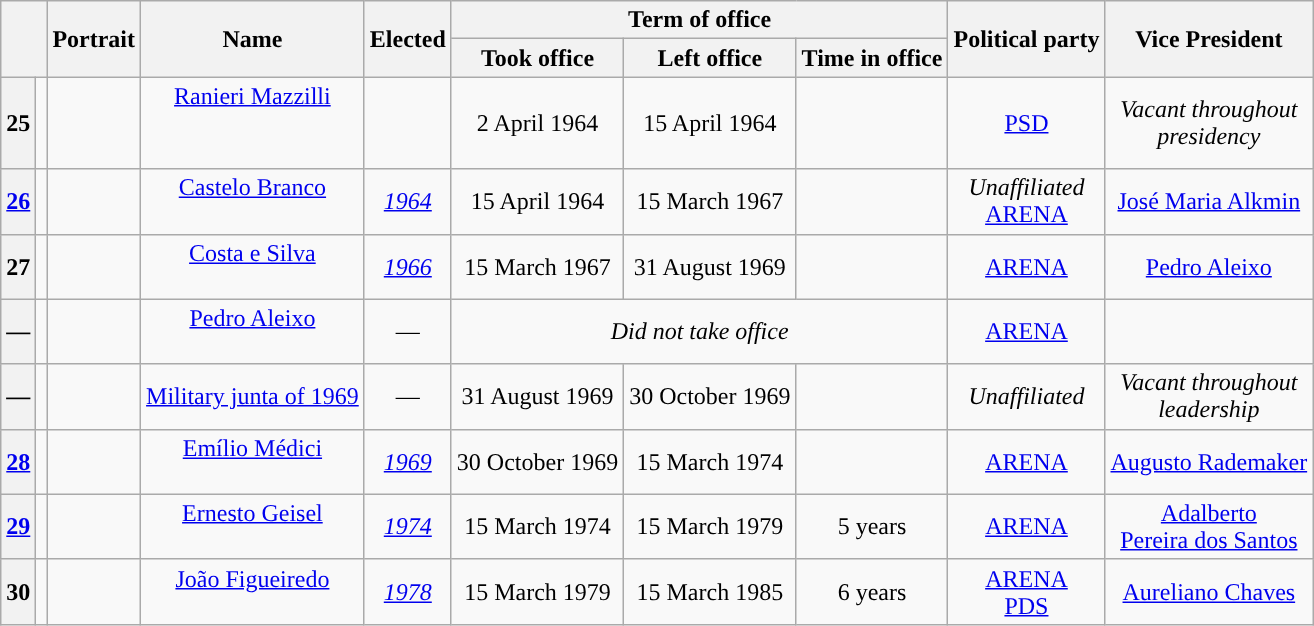<table class="wikitable sticky-header" style=text-align:center;>
<tr>
<th colspan="2" rowspan="2"></th>
<th rowspan="2">Portrait</th>
<th rowspan="2">Name<br></th>
<th rowspan="2">Elected</th>
<th colspan="3">Term of office</th>
<th rowspan="2">Political party</th>
<th rowspan="2">Vice President</th>
</tr>
<tr>
<th>Took office</th>
<th>Left office</th>
<th>Time in office</th>
</tr>
<tr>
<th>25</th>
<td style="background-color:"></td>
<td></td>
<td><a href='#'>Ranieri Mazzilli</a><br><br><br></td>
<td></td>
<td>2 April 1964</td>
<td>15 April 1964</td>
<td></td>
<td><a href='#'>PSD</a></td>
<td><em>Vacant throughout<br>presidency</em></td>
</tr>
<tr>
<th><a href='#'>26</a></th>
<td style="background: linear-gradient("></td>
<td></td>
<td><a href='#'>Castelo Branco</a><br><br></td>
<td><a href='#'><em>1964</em></a></td>
<td>15 April 1964</td>
<td>15 March 1967</td>
<td></td>
<td><em>Unaffiliated</em><br><a href='#'>ARENA</a></td>
<td><a href='#'>José Maria Alkmin</a></td>
</tr>
<tr>
<th>27</th>
<td style="background-color:"></td>
<td></td>
<td><a href='#'>Costa e Silva</a><br><br></td>
<td><a href='#'><em>1966</em></a></td>
<td>15 March 1967</td>
<td>31 August 1969</td>
<td></td>
<td><a href='#'>ARENA</a></td>
<td><a href='#'>Pedro Aleixo</a></td>
</tr>
<tr>
<th>—</th>
<td style="background-color:"></td>
<td></td>
<td><a href='#'>Pedro Aleixo</a><br><br></td>
<td>—</td>
<td colspan="3"><em>Did not take office</em></td>
<td><a href='#'>ARENA</a></td>
<td></td>
</tr>
<tr>
<th>—</th>
<td style="background-color:"></td>
<td></td>
<td><a href='#'>Military junta of 1969</a><br></td>
<td>—</td>
<td>31 August 1969</td>
<td>30 October 1969</td>
<td></td>
<td><em>Unaffiliated</em></td>
<td><em>Vacant throughout<br>leadership</em></td>
</tr>
<tr>
<th><a href='#'>28</a></th>
<td style="background-color:"></td>
<td></td>
<td><a href='#'>Emílio Médici</a><br><br></td>
<td><a href='#'><em>1969</em></a></td>
<td>30 October 1969</td>
<td>15 March 1974</td>
<td></td>
<td><a href='#'>ARENA</a></td>
<td><a href='#'>Augusto Rademaker</a></td>
</tr>
<tr>
<th><a href='#'>29</a></th>
<td style="background-color:"></td>
<td></td>
<td><a href='#'>Ernesto Geisel</a><br><br></td>
<td><a href='#'><em>1974</em></a></td>
<td>15 March 1974</td>
<td>15 March 1979</td>
<td>5 years</td>
<td><a href='#'>ARENA</a></td>
<td><a href='#'>Adalberto<br>Pereira dos Santos</a></td>
</tr>
<tr>
<th>30</th>
<td style="background: linear-gradient("></td>
<td></td>
<td><a href='#'>João Figueiredo</a><br><br></td>
<td><a href='#'><em>1978</em></a></td>
<td>15 March 1979</td>
<td>15 March 1985</td>
<td>6 years</td>
<td><a href='#'>ARENA</a><br><a href='#'>PDS</a></td>
<td><a href='#'>Aureliano Chaves</a></td>
</tr>
</table>
